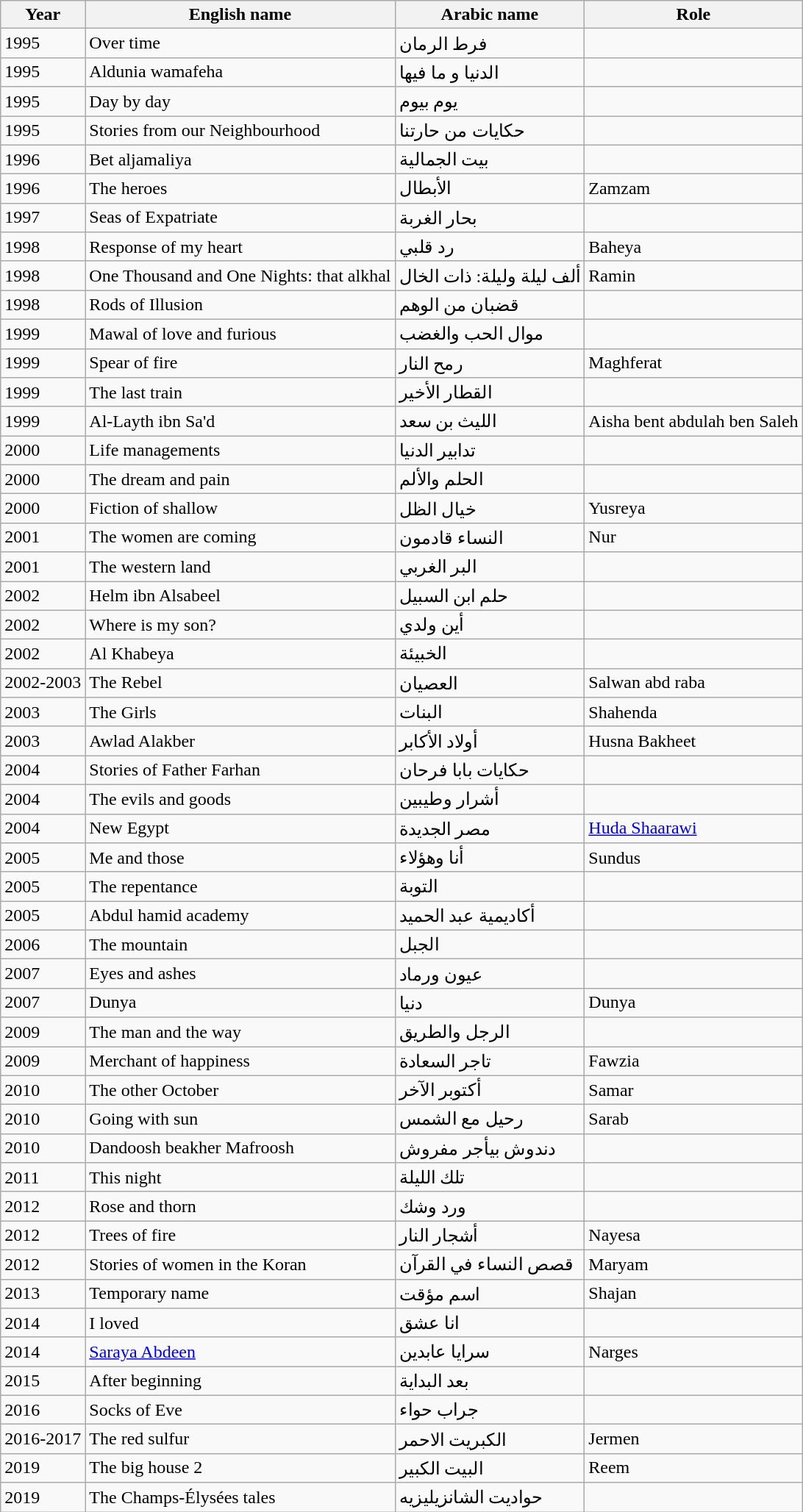<table class="wikitable">
<tr>
<th>Year</th>
<th>English name</th>
<th>Arabic name</th>
<th>Role</th>
</tr>
<tr>
<td>1995</td>
<td>Over time</td>
<td>فرط الرمان</td>
<td></td>
</tr>
<tr>
<td>1995</td>
<td>Aldunia wamafeha</td>
<td>الدنيا و ما فيها</td>
<td></td>
</tr>
<tr>
<td>1995</td>
<td>Day by day</td>
<td>يوم بيوم</td>
<td></td>
</tr>
<tr>
<td>1995</td>
<td>Stories from our Neighbourhood</td>
<td>حكايات من حارتنا</td>
<td></td>
</tr>
<tr>
<td>1996</td>
<td>Bet aljamaliya</td>
<td>بيت الجمالية</td>
<td></td>
</tr>
<tr>
<td>1996</td>
<td>The heroes</td>
<td>الأبطال</td>
<td>Zamzam</td>
</tr>
<tr>
<td>1997</td>
<td>Seas of Expatriate</td>
<td>بحار الغربة</td>
<td></td>
</tr>
<tr>
<td>1998</td>
<td>Response of my heart</td>
<td>رد قلبي</td>
<td>Baheya</td>
</tr>
<tr>
<td>1998</td>
<td>One Thousand and One Nights: that alkhal</td>
<td>ألف ليلة وليلة: ذات الخال</td>
<td>Ramin</td>
</tr>
<tr>
<td>1998</td>
<td>Rods of Illusion</td>
<td>قضبان من الوهم</td>
<td></td>
</tr>
<tr>
<td>1999</td>
<td>Mawal of love and furious</td>
<td>موال الحب والغضب</td>
<td></td>
</tr>
<tr>
<td>1999</td>
<td>Spear of fire</td>
<td>رمح النار</td>
<td>Maghferat</td>
</tr>
<tr>
<td>1999</td>
<td>The last train</td>
<td>القطار الأخير</td>
<td></td>
</tr>
<tr>
<td>1999</td>
<td>Al-Layth ibn Sa'd</td>
<td>الليث بن سعد</td>
<td>Aisha bent abdulah ben Saleh</td>
</tr>
<tr>
<td>2000</td>
<td>Life managements</td>
<td>تدابير الدنيا</td>
<td></td>
</tr>
<tr>
<td>2000</td>
<td>The dream and pain</td>
<td>الحلم والألم</td>
<td></td>
</tr>
<tr>
<td>2000</td>
<td>Fiction of shallow</td>
<td>خيال الظل</td>
<td>Yusreya</td>
</tr>
<tr>
<td>2001</td>
<td>The women are coming</td>
<td>النساء قادمون</td>
<td>Nur</td>
</tr>
<tr>
<td>2001</td>
<td>The western land</td>
<td>البر الغربي</td>
<td></td>
</tr>
<tr>
<td>2002</td>
<td>Helm ibn Alsabeel</td>
<td>حلم ابن السبيل</td>
<td></td>
</tr>
<tr>
<td>2002</td>
<td>Where is my son?</td>
<td>أين ولدي</td>
<td></td>
</tr>
<tr>
<td>2002</td>
<td>Al Khabeya</td>
<td>الخبيئة</td>
<td></td>
</tr>
<tr>
<td>2002-2003</td>
<td>The Rebel</td>
<td>العصيان</td>
<td>Salwan abd raba</td>
</tr>
<tr>
<td>2003</td>
<td>The Girls</td>
<td>البنات</td>
<td>Shahenda</td>
</tr>
<tr>
<td>2003</td>
<td>Awlad Alakber</td>
<td>أولاد الأكابر</td>
<td>Husna Bakheet</td>
</tr>
<tr>
<td>2004</td>
<td>Stories of Father Farhan</td>
<td>حكايات بابا فرحان</td>
<td></td>
</tr>
<tr>
<td>2004</td>
<td>The evils and goods</td>
<td>أشرار وطيبين</td>
<td></td>
</tr>
<tr>
<td>2004</td>
<td>New Egypt</td>
<td>مصر الجديدة</td>
<td><a href='#'>Huda Shaarawi</a></td>
</tr>
<tr>
<td>2005</td>
<td>Me and those</td>
<td>أنا وهؤلاء</td>
<td>Sundus</td>
</tr>
<tr>
<td>2005</td>
<td>The repentance</td>
<td>التوبة</td>
<td></td>
</tr>
<tr>
<td>2005</td>
<td>Abdul hamid academy</td>
<td>أكاديمية عبد الحميد</td>
<td></td>
</tr>
<tr>
<td>2006</td>
<td>The mountain</td>
<td>الجبل</td>
<td></td>
</tr>
<tr>
<td>2007</td>
<td>Eyes and ashes</td>
<td>عيون ورماد</td>
<td></td>
</tr>
<tr>
<td>2007</td>
<td>Dunya</td>
<td>دنيا</td>
<td>Dunya</td>
</tr>
<tr>
<td>2009</td>
<td>The man and the way</td>
<td>الرجل والطريق</td>
<td></td>
</tr>
<tr>
<td>2009</td>
<td>Merchant of happiness</td>
<td>تاجر السعادة</td>
<td>Fawzia</td>
</tr>
<tr>
<td>2010</td>
<td>The other October</td>
<td>أكتوبر الآخر</td>
<td>Samar</td>
</tr>
<tr>
<td>2010</td>
<td>Going with sun</td>
<td>رحيل مع الشمس</td>
<td>Sarab</td>
</tr>
<tr>
<td>2010</td>
<td>Dandoosh beakher Mafroosh</td>
<td>دندوش بيأجر مفروش</td>
<td></td>
</tr>
<tr>
<td>2011</td>
<td>This night</td>
<td>تلك الليلة</td>
<td></td>
</tr>
<tr>
<td>2012</td>
<td>Rose and thorn</td>
<td>ورد وشك</td>
<td></td>
</tr>
<tr>
<td>2012</td>
<td>Trees of fire</td>
<td>أشجار النار</td>
<td>Nayesa</td>
</tr>
<tr>
<td>2012</td>
<td>Stories of women in the Koran</td>
<td>قصص النساء في القرآن</td>
<td>Maryam</td>
</tr>
<tr>
<td>2013</td>
<td>Temporary name</td>
<td>اسم مؤقت</td>
<td>Shajan</td>
</tr>
<tr>
<td>2014</td>
<td>I loved</td>
<td>انا عشق</td>
<td></td>
</tr>
<tr>
<td>2014</td>
<td><a href='#'>Saraya Abdeen</a></td>
<td>سرايا عابدين</td>
<td>Narges</td>
</tr>
<tr>
<td>2015</td>
<td>After beginning</td>
<td>بعد البداية</td>
<td></td>
</tr>
<tr>
<td>2016</td>
<td>Socks of Eve</td>
<td>جراب حواء</td>
<td></td>
</tr>
<tr>
<td>2016-2017</td>
<td>The red sulfur</td>
<td>الكبريت الاحمر</td>
<td>Jermen</td>
</tr>
<tr>
<td>2019</td>
<td>The big house 2</td>
<td>البيت الكبير</td>
<td>Reem</td>
</tr>
<tr>
<td>2019</td>
<td>The Champs-Élysées tales</td>
<td>حواديت الشانزيليزيه</td>
<td></td>
</tr>
</table>
